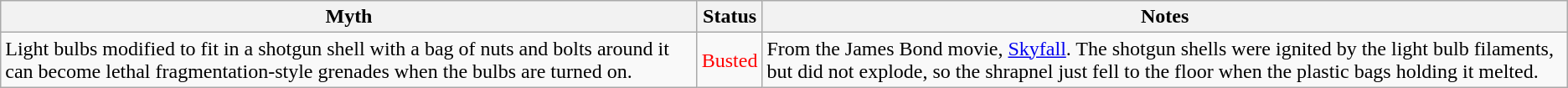<table class="wikitable plainrowheaders">
<tr>
<th scope"col">Myth</th>
<th scope"col">Status</th>
<th scope"col">Notes</th>
</tr>
<tr>
<td scope"row">Light bulbs modified to fit in a shotgun shell with a bag of nuts and bolts around it can become lethal fragmentation-style grenades when the bulbs are turned on.</td>
<td style="color:red">Busted</td>
<td>From the James Bond movie, <a href='#'>Skyfall</a>.  The shotgun shells were ignited by the light bulb filaments, but did not explode, so the shrapnel just fell to the floor when the plastic bags holding it melted.</td>
</tr>
</table>
